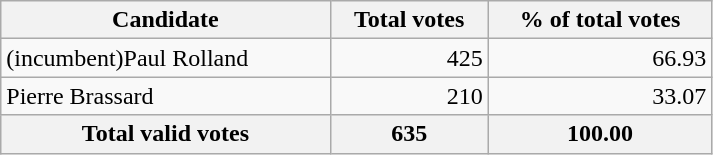<table class="wikitable" width="475">
<tr>
<th align="left">Candidate</th>
<th align="right">Total votes</th>
<th align="right">% of total votes</th>
</tr>
<tr>
<td align="left">(incumbent)Paul Rolland</td>
<td align="right">425</td>
<td align="right">66.93</td>
</tr>
<tr>
<td align="left">Pierre Brassard</td>
<td align="right">210</td>
<td align="right">33.07</td>
</tr>
<tr bgcolor="#EEEEEE">
<th align="left">Total valid votes</th>
<th align="right"><strong>635</strong></th>
<th align="right"><strong>100.00</strong></th>
</tr>
</table>
